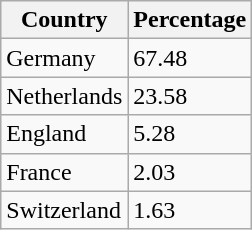<table class="wikitable sortable" style="text-align:left;">
<tr>
<th>Country</th>
<th>Percentage</th>
</tr>
<tr>
<td> Germany</td>
<td>67.48</td>
</tr>
<tr>
<td> Netherlands</td>
<td>23.58</td>
</tr>
<tr>
<td> England</td>
<td>5.28</td>
</tr>
<tr>
<td> France</td>
<td>2.03</td>
</tr>
<tr>
<td> Switzerland</td>
<td>1.63</td>
</tr>
</table>
